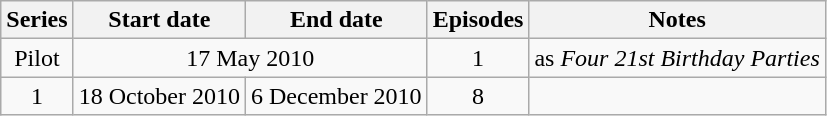<table class="wikitable" style="text-align:center;">
<tr>
<th>Series</th>
<th>Start date</th>
<th>End date</th>
<th>Episodes</th>
<th>Notes</th>
</tr>
<tr>
<td>Pilot</td>
<td colspan="2">17 May 2010</td>
<td>1</td>
<td>as <em>Four 21st Birthday Parties</em></td>
</tr>
<tr>
<td>1</td>
<td>18 October 2010</td>
<td>6 December 2010</td>
<td>8</td>
<td></td>
</tr>
</table>
